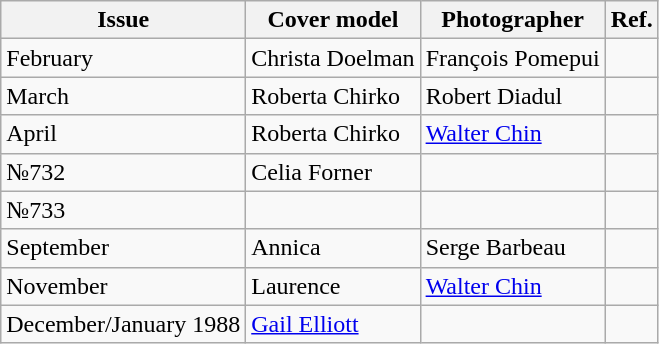<table class="wikitable">
<tr>
<th>Issue</th>
<th>Cover model</th>
<th>Photographer</th>
<th>Ref.</th>
</tr>
<tr>
<td>February</td>
<td>Christa Doelman</td>
<td>François Pomepui</td>
<td></td>
</tr>
<tr>
<td>March</td>
<td>Roberta Chirko</td>
<td>Robert Diadul</td>
<td></td>
</tr>
<tr>
<td>April</td>
<td>Roberta Chirko</td>
<td><a href='#'>Walter Chin</a></td>
<td></td>
</tr>
<tr>
<td>№732</td>
<td>Celia Forner</td>
<td></td>
<td></td>
</tr>
<tr>
<td>№733</td>
<td></td>
<td></td>
<td></td>
</tr>
<tr>
<td>September</td>
<td>Annica</td>
<td>Serge Barbeau</td>
<td></td>
</tr>
<tr>
<td>November</td>
<td>Laurence</td>
<td><a href='#'>Walter Chin</a></td>
<td></td>
</tr>
<tr>
<td>December/January 1988</td>
<td><a href='#'>Gail Elliott</a></td>
<td></td>
<td></td>
</tr>
</table>
